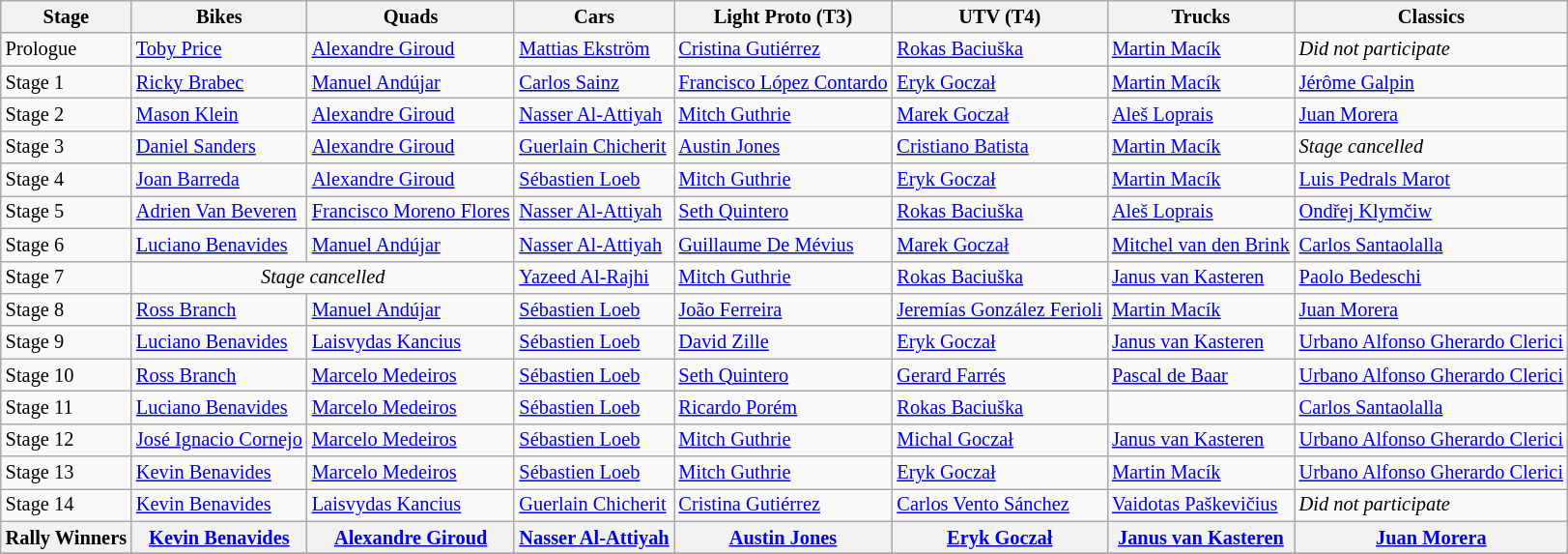<table class="wikitable" style="font-size:85%;">
<tr>
<th>Stage</th>
<th>Bikes</th>
<th>Quads</th>
<th>Cars</th>
<th>Light Proto (T3)</th>
<th>UTV (T4)</th>
<th>Trucks</th>
<th>Classics</th>
</tr>
<tr>
<td>Prologue</td>
<td> <a href='#'>Toby Price</a></td>
<td> <a href='#'>Alexandre Giroud</a></td>
<td> <a href='#'>Mattias Ekström</a></td>
<td> <a href='#'>Cristina Gutiérrez</a></td>
<td> <a href='#'>Rokas Baciuška</a></td>
<td> <a href='#'>Martin Macík</a></td>
<td><em>Did not participate</em></td>
</tr>
<tr>
<td>Stage 1</td>
<td> <a href='#'>Ricky Brabec</a></td>
<td> <a href='#'>Manuel Andújar</a></td>
<td> <a href='#'>Carlos Sainz</a></td>
<td> <a href='#'>Francisco López Contardo</a></td>
<td> <a href='#'>Eryk Goczał</a></td>
<td> <a href='#'>Martin Macík</a></td>
<td> <a href='#'>Jérôme Galpin</a></td>
</tr>
<tr>
<td>Stage 2</td>
<td> <a href='#'>Mason Klein</a></td>
<td> <a href='#'>Alexandre Giroud</a></td>
<td> <a href='#'>Nasser Al-Attiyah</a></td>
<td> <a href='#'>Mitch Guthrie</a></td>
<td> <a href='#'>Marek Goczał</a></td>
<td> <a href='#'>Aleš Loprais</a></td>
<td> <a href='#'>Juan Morera</a></td>
</tr>
<tr>
<td>Stage 3</td>
<td> <a href='#'>Daniel Sanders</a></td>
<td> <a href='#'>Alexandre Giroud</a></td>
<td> <a href='#'>Guerlain Chicherit</a></td>
<td> <a href='#'>Austin Jones</a></td>
<td> <a href='#'>Cristiano Batista</a></td>
<td> <a href='#'>Martin Macík</a></td>
<td><em>Stage cancelled</em></td>
</tr>
<tr>
<td>Stage 4</td>
<td> <a href='#'>Joan Barreda</a></td>
<td> <a href='#'>Alexandre Giroud</a></td>
<td> <a href='#'>Sébastien Loeb</a></td>
<td> <a href='#'>Mitch Guthrie</a></td>
<td> <a href='#'>Eryk Goczał</a></td>
<td> <a href='#'>Martin Macík</a></td>
<td> <a href='#'>Luis Pedrals Marot</a></td>
</tr>
<tr>
<td>Stage 5</td>
<td> <a href='#'>Adrien Van Beveren</a></td>
<td> <a href='#'>Francisco Moreno Flores</a></td>
<td> <a href='#'>Nasser Al-Attiyah</a></td>
<td> <a href='#'>Seth Quintero</a></td>
<td> <a href='#'>Rokas Baciuška</a></td>
<td> <a href='#'>Aleš Loprais</a></td>
<td> <a href='#'>Ondřej Klymčiw</a></td>
</tr>
<tr>
<td>Stage 6</td>
<td> <a href='#'>Luciano Benavides</a></td>
<td> <a href='#'>Manuel Andújar</a></td>
<td> <a href='#'>Nasser Al-Attiyah</a></td>
<td> <a href='#'>Guillaume De Mévius</a></td>
<td> <a href='#'>Marek Goczał</a></td>
<td> <a href='#'>Mitchel van den Brink</a></td>
<td> <a href='#'>Carlos Santaolalla</a></td>
</tr>
<tr>
<td>Stage 7</td>
<td colspan=2 align=center><em>Stage cancelled</em></td>
<td> <a href='#'>Yazeed Al-Rajhi</a></td>
<td> <a href='#'>Mitch Guthrie</a></td>
<td> <a href='#'>Rokas Baciuška</a></td>
<td> <a href='#'>Janus van Kasteren</a></td>
<td> <a href='#'>Paolo Bedeschi</a></td>
</tr>
<tr>
<td>Stage 8</td>
<td> <a href='#'>Ross Branch</a></td>
<td> <a href='#'>Manuel Andújar</a></td>
<td> <a href='#'>Sébastien Loeb</a></td>
<td> <a href='#'>João Ferreira</a></td>
<td> <a href='#'>Jeremías González Ferioli</a></td>
<td> <a href='#'>Martin Macík</a></td>
<td> <a href='#'>Juan Morera</a></td>
</tr>
<tr>
<td>Stage 9</td>
<td> <a href='#'>Luciano Benavides</a></td>
<td> <a href='#'>Laisvydas Kancius</a></td>
<td> <a href='#'>Sébastien Loeb</a></td>
<td> <a href='#'>David Zille</a></td>
<td> <a href='#'>Eryk Goczał</a></td>
<td> <a href='#'>Janus van Kasteren</a></td>
<td> <a href='#'>Urbano Alfonso Gherardo Clerici</a></td>
</tr>
<tr>
<td>Stage 10</td>
<td> <a href='#'>Ross Branch</a></td>
<td> <a href='#'>Marcelo Medeiros</a></td>
<td> <a href='#'>Sébastien Loeb</a></td>
<td> <a href='#'>Seth Quintero</a></td>
<td> <a href='#'>Gerard Farrés</a></td>
<td> <a href='#'>Pascal de Baar</a></td>
<td> <a href='#'>Urbano Alfonso Gherardo Clerici</a></td>
</tr>
<tr>
<td>Stage 11</td>
<td> <a href='#'>Luciano Benavides</a></td>
<td> <a href='#'>Marcelo Medeiros</a></td>
<td> <a href='#'>Sébastien Loeb</a></td>
<td> <a href='#'>Ricardo Porém</a></td>
<td> <a href='#'>Rokas Baciuška</a></td>
<td> </td>
<td> <a href='#'>Carlos Santaolalla</a></td>
</tr>
<tr>
<td>Stage 12</td>
<td> <a href='#'>José Ignacio Cornejo</a></td>
<td> <a href='#'>Marcelo Medeiros</a></td>
<td> <a href='#'>Sébastien Loeb</a></td>
<td> <a href='#'>Mitch Guthrie</a></td>
<td> <a href='#'>Michal Goczał</a></td>
<td> <a href='#'>Janus van Kasteren</a></td>
<td> <a href='#'>Urbano Alfonso Gherardo Clerici</a></td>
</tr>
<tr>
<td>Stage 13</td>
<td> <a href='#'>Kevin Benavides</a></td>
<td> <a href='#'>Marcelo Medeiros</a></td>
<td> <a href='#'>Sébastien Loeb</a></td>
<td> <a href='#'>Mitch Guthrie</a></td>
<td> <a href='#'>Eryk Goczał</a></td>
<td> <a href='#'>Martin Macík</a></td>
<td> <a href='#'>Urbano Alfonso Gherardo Clerici</a></td>
</tr>
<tr>
<td>Stage 14</td>
<td> <a href='#'>Kevin Benavides</a></td>
<td> <a href='#'>Laisvydas Kancius</a></td>
<td> <a href='#'>Guerlain Chicherit</a></td>
<td> <a href='#'>Cristina Gutiérrez</a></td>
<td> <a href='#'>Carlos Vento Sánchez</a></td>
<td> <a href='#'>Vaidotas Paškevičius</a></td>
<td><em>Did not participate</em></td>
</tr>
<tr>
<th>Rally Winners</th>
<th> <a href='#'>Kevin Benavides</a></th>
<th> <a href='#'>Alexandre Giroud</a></th>
<th> <a href='#'>Nasser Al-Attiyah</a></th>
<th> <a href='#'>Austin Jones</a></th>
<th> <a href='#'>Eryk Goczał</a></th>
<th> <a href='#'>Janus van Kasteren</a></th>
<th> <a href='#'>Juan Morera</a></th>
</tr>
<tr>
</tr>
</table>
